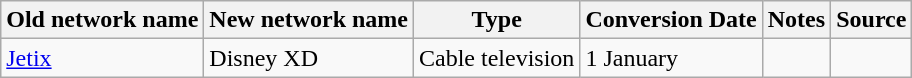<table class="wikitable">
<tr>
<th>Old network name</th>
<th>New network name</th>
<th>Type</th>
<th>Conversion Date</th>
<th>Notes</th>
<th>Source</th>
</tr>
<tr>
<td><a href='#'>Jetix</a></td>
<td>Disney XD</td>
<td>Cable television</td>
<td>1 January</td>
<td></td>
<td></td>
</tr>
</table>
